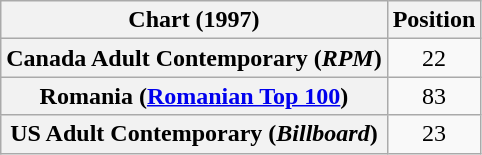<table class="wikitable sortable plainrowheaders" style="text-align:center">
<tr>
<th scope="col">Chart (1997)</th>
<th scope="col">Position</th>
</tr>
<tr>
<th scope="row">Canada Adult Contemporary (<em>RPM</em>)</th>
<td>22</td>
</tr>
<tr>
<th scope="row">Romania (<a href='#'>Romanian Top 100</a>)</th>
<td>83</td>
</tr>
<tr>
<th scope="row">US Adult Contemporary (<em>Billboard</em>)</th>
<td>23</td>
</tr>
</table>
